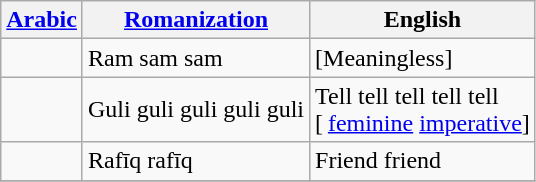<table class=wikitable>
<tr>
<th><a href='#'>Arabic</a></th>
<th><a href='#'>Romanization</a></th>
<th>English</th>
</tr>
<tr>
<td></td>
<td>Ram sam sam</td>
<td>[Meaningless]</td>
</tr>
<tr>
<td></td>
<td>Guli guli guli guli guli</td>
<td>Tell tell tell tell tell <br> [ <a href='#'>feminine</a> <a href='#'>imperative</a>]</td>
</tr>
<tr>
<td></td>
<td>Rafīq rafīq</td>
<td>Friend friend</td>
</tr>
<tr>
</tr>
</table>
